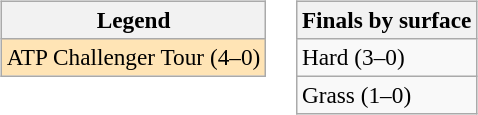<table>
<tr valign=top>
<td><br><table class="wikitable" style=font-size:97%>
<tr>
<th>Legend</th>
</tr>
<tr style="background:moccasin;">
<td>ATP Challenger Tour (4–0)</td>
</tr>
</table>
</td>
<td><br><table class="wikitable" style=font-size:97%>
<tr>
<th>Finals by surface</th>
</tr>
<tr>
<td>Hard (3–0)</td>
</tr>
<tr>
<td>Grass (1–0)</td>
</tr>
</table>
</td>
</tr>
</table>
